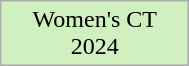<table class="wikitable"  style="width:10%; text-align:center;">
<tr>
<td style="background:#d0f0c0;">Women's CT 2024</td>
</tr>
</table>
